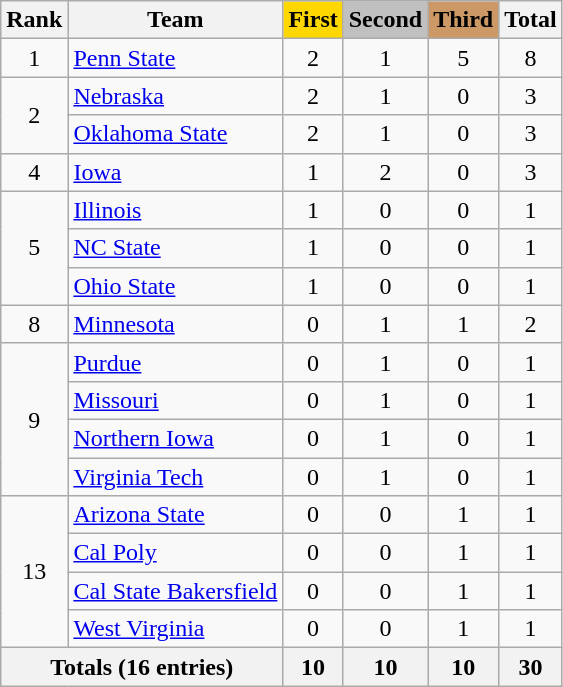<table class="wikitable sortable" style="text-align:center">
<tr>
<th>Rank</th>
<th>Team</th>
<th style="background:gold;">First</th>
<th style="background:silver;">Second</th>
<th style="background:#CC9966;">Third</th>
<th>Total</th>
</tr>
<tr>
<td>1</td>
<td align="left"><a href='#'>Penn State</a></td>
<td>2</td>
<td>1</td>
<td>5</td>
<td>8</td>
</tr>
<tr>
<td rowspan="2">2</td>
<td align="left"><a href='#'>Nebraska</a></td>
<td>2</td>
<td>1</td>
<td>0</td>
<td>3</td>
</tr>
<tr>
<td align="left"><a href='#'>Oklahoma State</a></td>
<td>2</td>
<td>1</td>
<td>0</td>
<td>3</td>
</tr>
<tr>
<td>4</td>
<td align="left"><a href='#'>Iowa</a></td>
<td>1</td>
<td>2</td>
<td>0</td>
<td>3</td>
</tr>
<tr>
<td rowspan="3">5</td>
<td align="left"><a href='#'>Illinois</a></td>
<td>1</td>
<td>0</td>
<td>0</td>
<td>1</td>
</tr>
<tr>
<td align="left"><a href='#'>NC State</a></td>
<td>1</td>
<td>0</td>
<td>0</td>
<td>1</td>
</tr>
<tr>
<td align="left"><a href='#'>Ohio State</a></td>
<td>1</td>
<td>0</td>
<td>0</td>
<td>1</td>
</tr>
<tr>
<td>8</td>
<td align="left"><a href='#'>Minnesota</a></td>
<td>0</td>
<td>1</td>
<td>1</td>
<td>2</td>
</tr>
<tr>
<td rowspan="4">9</td>
<td align="left"><a href='#'>Purdue</a></td>
<td>0</td>
<td>1</td>
<td>0</td>
<td>1</td>
</tr>
<tr>
<td align="left"><a href='#'>Missouri</a></td>
<td>0</td>
<td>1</td>
<td>0</td>
<td>1</td>
</tr>
<tr>
<td align="left"><a href='#'>Northern Iowa</a></td>
<td>0</td>
<td>1</td>
<td>0</td>
<td>1</td>
</tr>
<tr>
<td align="left"><a href='#'>Virginia Tech</a></td>
<td>0</td>
<td>1</td>
<td>0</td>
<td>1</td>
</tr>
<tr>
<td rowspan="4">13</td>
<td align="left"><a href='#'>Arizona State</a></td>
<td>0</td>
<td>0</td>
<td>1</td>
<td>1</td>
</tr>
<tr>
<td align="left"><a href='#'>Cal Poly</a></td>
<td>0</td>
<td>0</td>
<td>1</td>
<td>1</td>
</tr>
<tr>
<td align="left"><a href='#'>Cal State Bakersfield</a></td>
<td>0</td>
<td>0</td>
<td>1</td>
<td>1</td>
</tr>
<tr>
<td align="left"><a href='#'>West Virginia</a></td>
<td>0</td>
<td>0</td>
<td>1</td>
<td>1</td>
</tr>
<tr>
<th colspan="2">Totals (16 entries)</th>
<th>10</th>
<th>10</th>
<th>10</th>
<th>30</th>
</tr>
</table>
